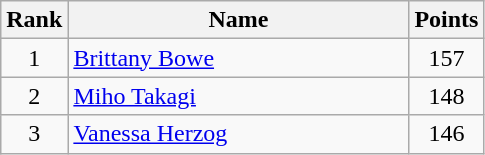<table class="wikitable" border="1" style="text-align:center">
<tr>
<th width=30>Rank</th>
<th width=220>Name</th>
<th width=25>Points</th>
</tr>
<tr>
<td>1</td>
<td align="left"> <a href='#'>Brittany Bowe</a></td>
<td>157</td>
</tr>
<tr>
<td>2</td>
<td align="left"> <a href='#'>Miho Takagi</a></td>
<td>148</td>
</tr>
<tr>
<td>3</td>
<td align="left"> <a href='#'>Vanessa Herzog</a></td>
<td>146</td>
</tr>
</table>
